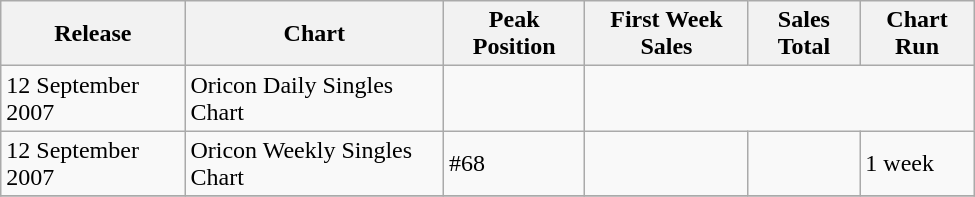<table class="wikitable" width="650px">
<tr>
<th align="left">Release</th>
<th align="left">Chart</th>
<th align="left">Peak Position</th>
<th align="left">First Week Sales</th>
<th align="left">Sales Total</th>
<th align="left">Chart Run</th>
</tr>
<tr>
<td align="left">12 September 2007</td>
<td align="left">Oricon Daily Singles Chart</td>
<td align="left"></td>
</tr>
<tr>
<td align="left">12 September 2007</td>
<td align="left">Oricon Weekly Singles Chart</td>
<td align="left">#68</td>
<td align="left"></td>
<td align="left"></td>
<td align="left">1 week</td>
</tr>
<tr>
</tr>
</table>
